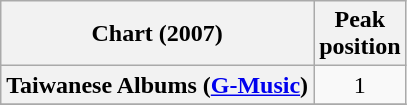<table class="wikitable plainrowheaders">
<tr>
<th>Chart (2007)</th>
<th>Peak<br>position</th>
</tr>
<tr>
<th scope="row">Taiwanese Albums (<a href='#'>G-Music</a>)</th>
<td style="text-align:center;">1</td>
</tr>
<tr>
</tr>
</table>
